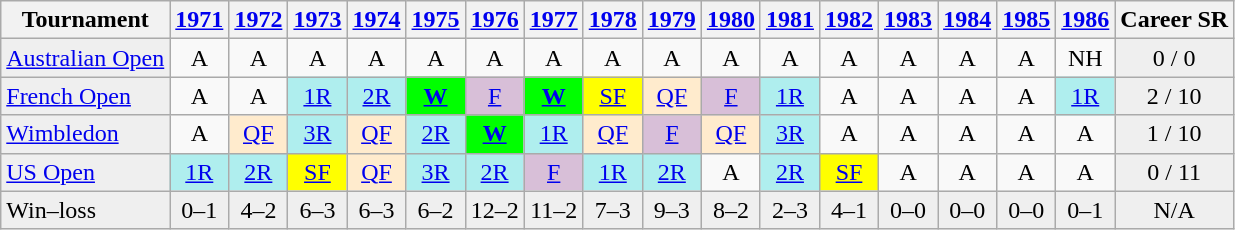<table class="wikitable">
<tr>
<th>Tournament</th>
<th><a href='#'>1971</a></th>
<th><a href='#'>1972</a></th>
<th><a href='#'>1973</a></th>
<th><a href='#'>1974</a></th>
<th><a href='#'>1975</a></th>
<th><a href='#'>1976</a></th>
<th><a href='#'>1977</a></th>
<th><a href='#'>1978</a></th>
<th><a href='#'>1979</a></th>
<th><a href='#'>1980</a></th>
<th><a href='#'>1981</a></th>
<th><a href='#'>1982</a></th>
<th><a href='#'>1983</a></th>
<th><a href='#'>1984</a></th>
<th><a href='#'>1985</a></th>
<th><a href='#'>1986</a></th>
<th>Career SR</th>
</tr>
<tr>
<td style="background:#EFEFEF;"><a href='#'>Australian Open</a></td>
<td align="center">A</td>
<td align="center">A</td>
<td align="center">A</td>
<td align="center">A</td>
<td align="center">A</td>
<td align="center">A</td>
<td align="center">A</td>
<td align="center">A</td>
<td align="center">A</td>
<td align="center">A</td>
<td align="center">A</td>
<td align="center">A</td>
<td align="center">A</td>
<td align="center">A</td>
<td align="center">A</td>
<td align="center">NH</td>
<td style="background:#EFEFEF;" align="center">0 / 0</td>
</tr>
<tr>
<td style="background:#EFEFEF;"><a href='#'>French Open</a></td>
<td align="center">A</td>
<td align="center">A</td>
<td style="background:#afeeee;" align="center"><a href='#'>1R</a></td>
<td style="background:#afeeee;" align="center"><a href='#'>2R</a></td>
<td style="background:#00ff00;" align="center"><a href='#'><strong>W</strong></a></td>
<td style="background:#D8BFD8;" align="center"><a href='#'>F</a></td>
<td style="background:#00ff00;" align="center"><a href='#'><strong>W</strong></a></td>
<td style="background:yellow;" align="center"><a href='#'>SF</a></td>
<td style="background:#ffebcd;" align="center"><a href='#'>QF</a></td>
<td style="background:#D8BFD8;" align="center"><a href='#'>F</a></td>
<td style="background:#afeeee;" align="center"><a href='#'>1R</a></td>
<td align="center">A</td>
<td align="center">A</td>
<td align="center">A</td>
<td align="center">A</td>
<td style="background:#afeeee;" align="center"><a href='#'>1R</a></td>
<td style="background:#EFEFEF;" align="center">2 / 10</td>
</tr>
<tr>
<td style="background:#EFEFEF;"><a href='#'>Wimbledon</a></td>
<td align="center">A</td>
<td style="background:#ffebcd;" align="center"><a href='#'>QF</a></td>
<td style="background:#afeeee;" align="center"><a href='#'>3R</a></td>
<td style="background:#ffebcd;" align="center"><a href='#'>QF</a></td>
<td style="background:#afeeee;" align="center"><a href='#'>2R</a></td>
<td style="background:#00ff00;" align="center"><a href='#'><strong>W</strong></a></td>
<td style="background:#afeeee;" align="center"><a href='#'>1R</a></td>
<td style="background:#ffebcd;" align="center"><a href='#'>QF</a></td>
<td style="background:#D8BFD8;" align="center"><a href='#'>F</a></td>
<td style="background:#ffebcd;" align="center"><a href='#'>QF</a></td>
<td style="background:#afeeee;" align="center"><a href='#'>3R</a></td>
<td align="center">A</td>
<td align="center">A</td>
<td align="center">A</td>
<td align="center">A</td>
<td align="center">A</td>
<td style="background:#EFEFEF;" align="center">1 / 10</td>
</tr>
<tr>
<td style="background:#EFEFEF;"><a href='#'>US Open</a></td>
<td style="background:#afeeee;" align="center"><a href='#'>1R</a></td>
<td style="background:#afeeee;" align="center"><a href='#'>2R</a></td>
<td style="background:yellow;" align="center"><a href='#'>SF</a></td>
<td style="background:#ffebcd;" align="center"><a href='#'>QF</a></td>
<td style="background:#afeeee;" align="center"><a href='#'>3R</a></td>
<td style="background:#afeeee;" align="center"><a href='#'>2R</a></td>
<td style="background:#D8BFD8;" align="center"><a href='#'>F</a></td>
<td style="background:#afeeee;" align="center"><a href='#'>1R</a></td>
<td style="background:#afeeee;" align="center"><a href='#'>2R</a></td>
<td align="center">A</td>
<td style="background:#afeeee;" align="center"><a href='#'>2R</a></td>
<td style="background:yellow;" align="center"><a href='#'>SF</a></td>
<td align="center">A</td>
<td align="center">A</td>
<td align="center">A</td>
<td align="center">A</td>
<td style="background:#EFEFEF;" align="center">0 / 11</td>
</tr>
<tr>
<td style="background:#EFEFEF;">Win–loss</td>
<td style="background:#EFEFEF;" align="center">0–1</td>
<td style="background:#EFEFEF;" align="center">4–2</td>
<td style="background:#EFEFEF;" align="center">6–3</td>
<td style="background:#EFEFEF;" align="center">6–3</td>
<td style="background:#EFEFEF;" align="center">6–2</td>
<td style="background:#EFEFEF;" align="center">12–2</td>
<td style="background:#EFEFEF;" align="center">11–2</td>
<td style="background:#EFEFEF;" align="center">7–3</td>
<td style="background:#EFEFEF;" align="center">9–3</td>
<td style="background:#EFEFEF;" align="center">8–2</td>
<td style="background:#EFEFEF;" align="center">2–3</td>
<td style="background:#EFEFEF;" align="center">4–1</td>
<td style="background:#EFEFEF;" align="center">0–0</td>
<td style="background:#EFEFEF;" align="center">0–0</td>
<td style="background:#EFEFEF;" align="center">0–0</td>
<td style="background:#EFEFEF;" align="center">0–1</td>
<td style="background:#EFEFEF;" align="center">N/A</td>
</tr>
</table>
